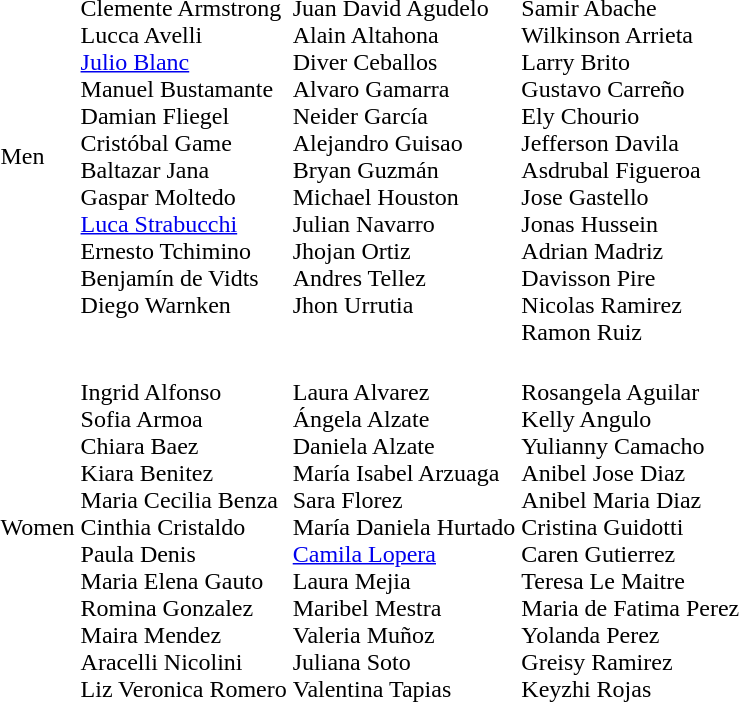<table>
<tr>
<td>Men</td>
<td nowrap valign=top><br>Clemente Armstrong<br>Lucca Avelli<br><a href='#'>Julio Blanc</a><br>Manuel Bustamante<br>Damian Fliegel<br>Cristóbal Game<br>Baltazar Jana<br>Gaspar Moltedo<br><a href='#'>Luca Strabucchi</a><br>Ernesto Tchimino<br>Benjamín de Vidts<br>Diego Warnken</td>
<td nowrap valign=top><br>Juan David Agudelo<br>Alain Altahona<br>Diver Ceballos<br>Alvaro Gamarra<br>Neider García<br>Alejandro Guisao<br>Bryan Guzmán<br>Michael Houston<br>Julian Navarro<br>Jhojan Ortiz<br>Andres Tellez<br>Jhon Urrutia</td>
<td nowrap><br>Samir Abache<br>Wilkinson Arrieta<br>Larry Brito<br>Gustavo Carreño<br>Ely Chourio<br>Jefferson Davila<br>Asdrubal Figueroa<br>Jose Gastello<br>Jonas Hussein<br>Adrian Madriz<br>Davisson Pire<br>Nicolas Ramirez<br>Ramon Ruiz</td>
</tr>
<tr>
<td>Women</td>
<td nowrap><br>Ingrid Alfonso<br>Sofia Armoa<br>Chiara Baez<br>Kiara Benitez<br>Maria Cecilia Benza<br>Cinthia Cristaldo<br>Paula Denis<br>Maria Elena Gauto<br>Romina Gonzalez<br>Maira Mendez<br>Aracelli Nicolini<br>Liz Veronica Romero</td>
<td nowrap><br>Laura Alvarez<br>Ángela Alzate<br>Daniela Alzate<br>María Isabel Arzuaga<br>Sara Florez<br>María Daniela Hurtado<br><a href='#'>Camila Lopera</a><br>Laura Mejia<br>Maribel Mestra<br>Valeria Muñoz<br>Juliana Soto<br>Valentina Tapias</td>
<td nowrap><br>Rosangela Aguilar<br>Kelly Angulo<br>Yulianny Camacho<br>Anibel Jose Diaz<br>Anibel Maria Diaz<br>Cristina Guidotti<br>Caren Gutierrez<br>Teresa Le Maitre<br>Maria de Fatima Perez<br>Yolanda Perez<br>Greisy Ramirez<br>Keyzhi Rojas</td>
</tr>
</table>
